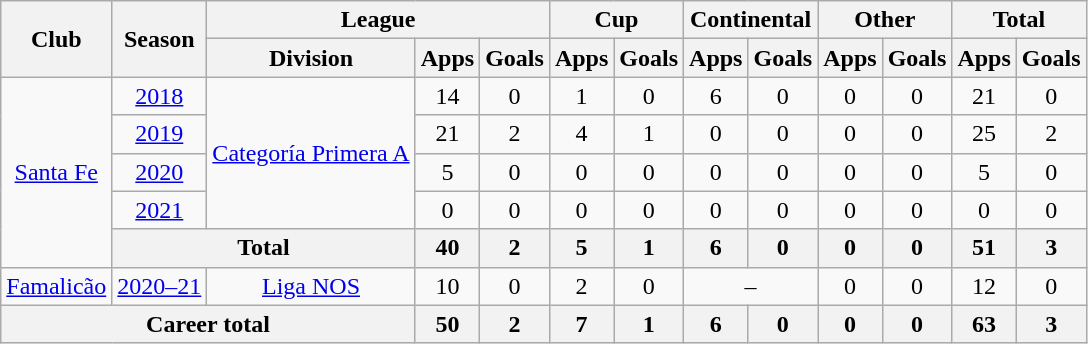<table class="wikitable" style="text-align: center">
<tr>
<th rowspan="2">Club</th>
<th rowspan="2">Season</th>
<th colspan="3">League</th>
<th colspan="2">Cup</th>
<th colspan="2">Continental</th>
<th colspan="2">Other</th>
<th colspan="2">Total</th>
</tr>
<tr>
<th>Division</th>
<th>Apps</th>
<th>Goals</th>
<th>Apps</th>
<th>Goals</th>
<th>Apps</th>
<th>Goals</th>
<th>Apps</th>
<th>Goals</th>
<th>Apps</th>
<th>Goals</th>
</tr>
<tr>
<td rowspan="5"><a href='#'>Santa Fe</a></td>
<td><a href='#'>2018</a></td>
<td rowspan="4"><a href='#'>Categoría Primera A</a></td>
<td>14</td>
<td>0</td>
<td>1</td>
<td>0</td>
<td>6</td>
<td>0</td>
<td>0</td>
<td>0</td>
<td>21</td>
<td>0</td>
</tr>
<tr>
<td><a href='#'>2019</a></td>
<td>21</td>
<td>2</td>
<td>4</td>
<td>1</td>
<td>0</td>
<td>0</td>
<td>0</td>
<td>0</td>
<td>25</td>
<td>2</td>
</tr>
<tr>
<td><a href='#'>2020</a></td>
<td>5</td>
<td>0</td>
<td>0</td>
<td>0</td>
<td>0</td>
<td>0</td>
<td>0</td>
<td>0</td>
<td>5</td>
<td>0</td>
</tr>
<tr>
<td><a href='#'>2021</a></td>
<td>0</td>
<td>0</td>
<td>0</td>
<td>0</td>
<td>0</td>
<td>0</td>
<td>0</td>
<td>0</td>
<td>0</td>
<td>0</td>
</tr>
<tr>
<th colspan="2"><strong>Total</strong></th>
<th>40</th>
<th>2</th>
<th>5</th>
<th>1</th>
<th>6</th>
<th>0</th>
<th>0</th>
<th>0</th>
<th>51</th>
<th>3</th>
</tr>
<tr>
<td><a href='#'>Famalicão</a></td>
<td><a href='#'>2020–21</a></td>
<td><a href='#'>Liga NOS</a></td>
<td>10</td>
<td>0</td>
<td>2</td>
<td>0</td>
<td colspan="2">–</td>
<td>0</td>
<td>0</td>
<td>12</td>
<td>0</td>
</tr>
<tr>
<th colspan="3"><strong>Career total</strong></th>
<th>50</th>
<th>2</th>
<th>7</th>
<th>1</th>
<th>6</th>
<th>0</th>
<th>0</th>
<th>0</th>
<th>63</th>
<th>3</th>
</tr>
</table>
